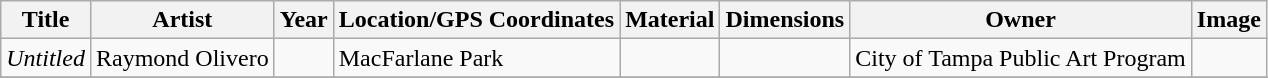<table class="wikitable sortable">
<tr>
<th>Title</th>
<th>Artist</th>
<th>Year</th>
<th>Location/GPS Coordinates</th>
<th>Material</th>
<th>Dimensions</th>
<th>Owner</th>
<th>Image</th>
</tr>
<tr>
<td><em>Untitled</em></td>
<td>Raymond Olivero</td>
<td></td>
<td>MacFarlane Park</td>
<td></td>
<td></td>
<td>City of Tampa Public Art Program</td>
<td></td>
</tr>
<tr>
</tr>
</table>
